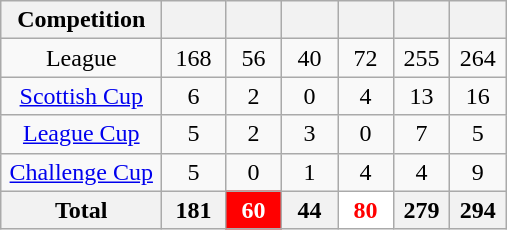<table class="wikitable" style="text-align:center">
<tr>
<th width=100>Competition</th>
<th width=35></th>
<th width=30></th>
<th width=30></th>
<th width=30></th>
<th width=30></th>
<th width=30></th>
</tr>
<tr>
<td>League</td>
<td>168</td>
<td>56</td>
<td>40</td>
<td>72</td>
<td>255</td>
<td>264</td>
</tr>
<tr>
<td><a href='#'>Scottish Cup</a></td>
<td>6</td>
<td>2</td>
<td>0</td>
<td>4</td>
<td>13</td>
<td>16</td>
</tr>
<tr>
<td><a href='#'>League Cup</a></td>
<td>5</td>
<td>2</td>
<td>3</td>
<td>0</td>
<td>7</td>
<td>5</td>
</tr>
<tr>
<td><a href='#'>Challenge Cup</a></td>
<td>5</td>
<td>0</td>
<td>1</td>
<td>4</td>
<td>4</td>
<td>9</td>
</tr>
<tr>
<th>Total</th>
<th>181</th>
<th style="text-align:center; color:white; background:red;">60</th>
<th>44</th>
<th style="text-align:center; color:red; background:white;">80</th>
<th>279</th>
<th>294</th>
</tr>
</table>
